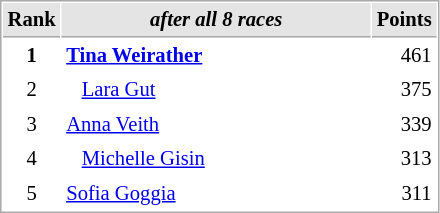<table cellspacing="1" cellpadding="3" style="border:1px solid #aaa; font-size:86%;">
<tr style="background:#e4e4e4;">
<th style="border-bottom:1px solid #aaa; width:10px;">Rank</th>
<th style="border-bottom:1px solid #aaa; width:200px; white-space:nowrap;"><em>after all 8 races</em></th>
<th style="border-bottom:1px solid #aaa; width:20px;">Points</th>
</tr>
<tr>
<td style="text-align:center;"><strong>1</strong></td>
<td><strong> <a href='#'>Tina Weirather</a></strong></td>
<td align="right">461</td>
</tr>
<tr>
<td style="text-align:center;">2</td>
<td>   <a href='#'>Lara Gut</a></td>
<td align="right">375</td>
</tr>
<tr>
<td style="text-align:center;">3</td>
<td> <a href='#'>Anna Veith</a></td>
<td align="right">339</td>
</tr>
<tr>
<td style="text-align:center;">4</td>
<td>   <a href='#'>Michelle Gisin</a></td>
<td align="right">313</td>
</tr>
<tr>
<td style="text-align:center;">5</td>
<td> <a href='#'>Sofia Goggia</a></td>
<td align="right">311</td>
</tr>
</table>
